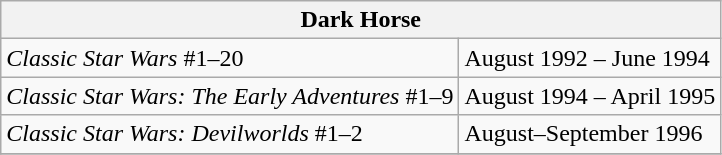<table class="wikitable">
<tr>
<th colspan="2">Dark Horse</th>
</tr>
<tr>
<td><em>Classic Star Wars</em> #1–20</td>
<td>August 1992 – June 1994</td>
</tr>
<tr>
<td><em>Classic Star Wars: The Early Adventures</em> #1–9</td>
<td>August 1994 – April 1995</td>
</tr>
<tr>
<td><em>Classic Star Wars: Devilworlds</em> #1–2</td>
<td>August–September 1996</td>
</tr>
<tr>
</tr>
</table>
